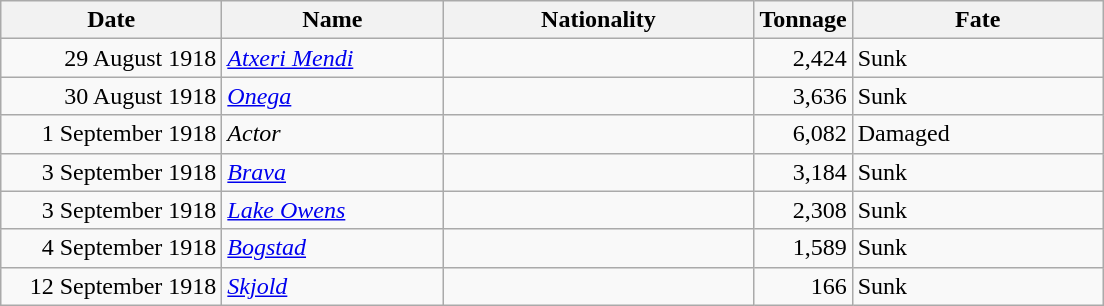<table class="wikitable sortable">
<tr>
<th width="140px">Date</th>
<th width="140px">Name</th>
<th width="200px">Nationality</th>
<th width="25px">Tonnage</th>
<th width="160px">Fate</th>
</tr>
<tr>
<td align="right">29 August 1918</td>
<td align="left"><a href='#'><em>Atxeri Mendi</em></a></td>
<td align="left"></td>
<td align="right">2,424</td>
<td align="left">Sunk</td>
</tr>
<tr>
<td align="right">30 August 1918</td>
<td align="left"><a href='#'><em>Onega</em></a></td>
<td align="left"></td>
<td align="right">3,636</td>
<td align="left">Sunk</td>
</tr>
<tr>
<td align="right">1 September 1918</td>
<td align="left"><em>Actor</em></td>
<td align="left"></td>
<td align="right">6,082</td>
<td align="left">Damaged</td>
</tr>
<tr>
<td align="right">3 September 1918</td>
<td align="left"><a href='#'><em>Brava</em></a></td>
<td align="left"></td>
<td align="right">3,184</td>
<td align="left">Sunk</td>
</tr>
<tr>
<td align="right">3 September 1918</td>
<td align="left"><a href='#'><em>Lake Owens</em></a></td>
<td align="left"></td>
<td align="right">2,308</td>
<td align="left">Sunk</td>
</tr>
<tr>
<td align="right">4 September 1918</td>
<td align="left"><a href='#'><em>Bogstad</em></a></td>
<td align="left"></td>
<td align="right">1,589</td>
<td align="left">Sunk</td>
</tr>
<tr>
<td align="right">12 September 1918</td>
<td align="left"><a href='#'><em>Skjold</em></a></td>
<td align="left"></td>
<td align="right">166</td>
<td align="left">Sunk</td>
</tr>
</table>
